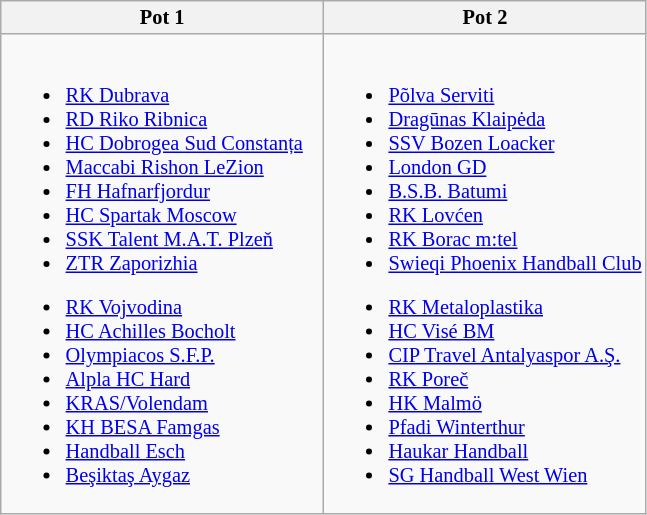<table class="wikitable" style="font-size:85%; white-space:nowrap;">
<tr>
<th width=50%>Pot 1</th>
<th width=50%>Pot 2</th>
</tr>
<tr>
<td><br>
<ul><li> <a href='#'>RK Dubrava</a></li><li> <a href='#'>RD Riko Ribnica</a></li><li> <a href='#'>HC Dobrogea Sud Constanța</a></li><li> <a href='#'>Maccabi Rishon LeZion</a></li><li> <a href='#'>FH Hafnarfjordur</a></li><li> <a href='#'>HC Spartak Moscow</a></li><li> <a href='#'>SSK Talent M.A.T. Plzeň</a></li><li> <a href='#'>ZTR Zaporizhia</a></li></ul><ul><li> <a href='#'>RK Vojvodina</a></li><li> <a href='#'>HC Achilles Bocholt</a></li><li> <a href='#'>Olympiacos S.F.P.</a></li><li> <a href='#'>Alpla HC Hard</a></li><li> <a href='#'>KRAS/Volendam</a></li><li> <a href='#'>KH BESA Famgas</a></li><li> <a href='#'>Handball Esch</a></li><li> <a href='#'>Beşiktaş Aygaz</a></li></ul></td>
<td><br>
<ul><li> <a href='#'>Põlva Serviti</a></li><li> <a href='#'>Dragūnas Klaipėda</a></li><li> <a href='#'>SSV Bozen Loacker</a></li><li> <a href='#'>London GD</a></li><li> <a href='#'>B.S.B. Batumi</a></li><li> <a href='#'>RK Lovćen</a></li><li> <a href='#'>RK Borac m:tel</a></li><li> <a href='#'>Swieqi Phoenix Handball Club</a></li></ul><ul><li> <a href='#'>RK Metaloplastika</a></li><li> <a href='#'>HC Visé BM</a></li><li> <a href='#'>CIP Travel Antalyaspor A.Ş.</a></li><li> <a href='#'>RK Poreč</a></li><li> <a href='#'>HK Malmö</a></li><li> <a href='#'>Pfadi Winterthur</a></li><li> <a href='#'>Haukar Handball</a></li><li> <a href='#'>SG Handball West Wien</a></li></ul></td>
</tr>
</table>
